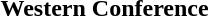<table>
<tr>
<td><strong>Western Conference</strong></td>
</tr>
<tr valign="top">
<td width="40%"><br>

</td>
</tr>
</table>
